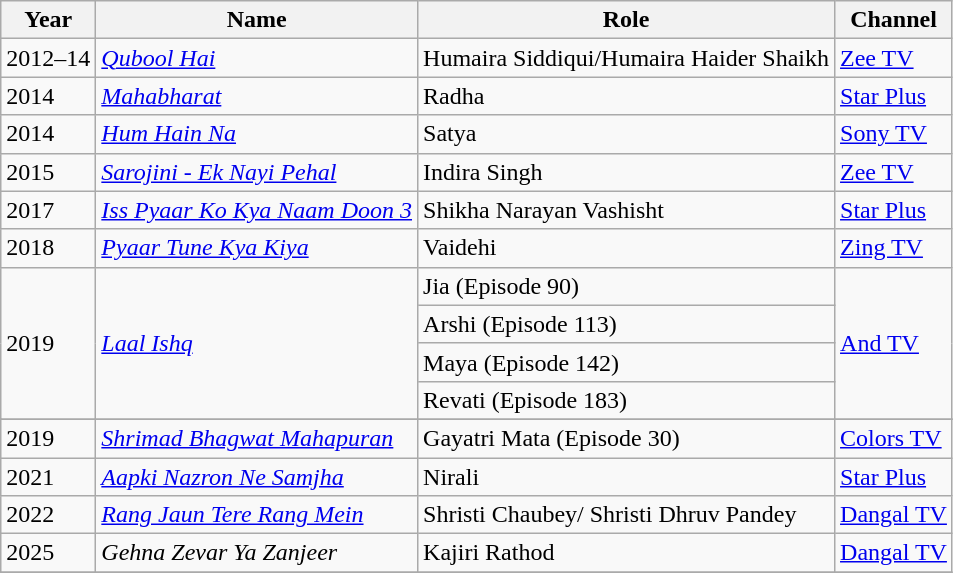<table class="wikitable">
<tr>
<th>Year</th>
<th>Name</th>
<th>Role</th>
<th>Channel</th>
</tr>
<tr>
<td>2012–14</td>
<td><em><a href='#'>Qubool Hai</a></em></td>
<td>Humaira Siddiqui/Humaira Haider Shaikh</td>
<td rowspan="1"><a href='#'>Zee TV</a></td>
</tr>
<tr>
<td>2014</td>
<td><em><a href='#'>Mahabharat</a></em></td>
<td>Radha</td>
<td rowspan="1"><a href='#'>Star Plus</a></td>
</tr>
<tr>
<td>2014</td>
<td><em><a href='#'>Hum Hain Na</a></em></td>
<td>Satya</td>
<td rowspan="1"><a href='#'>Sony TV</a></td>
</tr>
<tr>
<td>2015</td>
<td><em><a href='#'>Sarojini - Ek Nayi Pehal</a></em></td>
<td>Indira Singh</td>
<td rowspan="1"><a href='#'>Zee TV</a></td>
</tr>
<tr>
<td>2017</td>
<td><em><a href='#'>Iss Pyaar Ko Kya Naam Doon 3</a></em></td>
<td>Shikha Narayan Vashisht</td>
<td rowspan="1"><a href='#'>Star Plus</a></td>
</tr>
<tr>
<td>2018</td>
<td><em><a href='#'>Pyaar Tune Kya Kiya</a></em></td>
<td>Vaidehi</td>
<td rowspan="1"><a href='#'>Zing TV</a></td>
</tr>
<tr>
<td rowspan="4">2019</td>
<td rowspan="4"><em><a href='#'>Laal Ishq</a></em></td>
<td>Jia (Episode 90)</td>
<td rowspan="4"><a href='#'>And TV</a></td>
</tr>
<tr>
<td>Arshi (Episode 113)</td>
</tr>
<tr>
<td>Maya (Episode 142)</td>
</tr>
<tr>
<td>Revati (Episode 183)</td>
</tr>
<tr>
</tr>
<tr>
<td>2019</td>
<td><em><a href='#'>Shrimad Bhagwat Mahapuran</a></em></td>
<td>Gayatri Mata (Episode 30)</td>
<td rowspan="1"><a href='#'>Colors TV</a></td>
</tr>
<tr>
<td>2021</td>
<td><em><a href='#'>Aapki Nazron Ne Samjha</a></em></td>
<td>Nirali</td>
<td rowspan="1"><a href='#'>Star Plus</a></td>
</tr>
<tr>
<td>2022</td>
<td><em><a href='#'>Rang Jaun Tere Rang Mein</a></em></td>
<td>Shristi Chaubey/ Shristi Dhruv Pandey</td>
<td rowspan="1"><a href='#'>Dangal TV</a></td>
</tr>
<tr>
<td>2025</td>
<td><em>Gehna Zevar Ya Zanjeer</em></td>
<td>Kajiri Rathod</td>
<td rowspan="1"><a href='#'>Dangal TV</a></td>
</tr>
<tr>
</tr>
</table>
